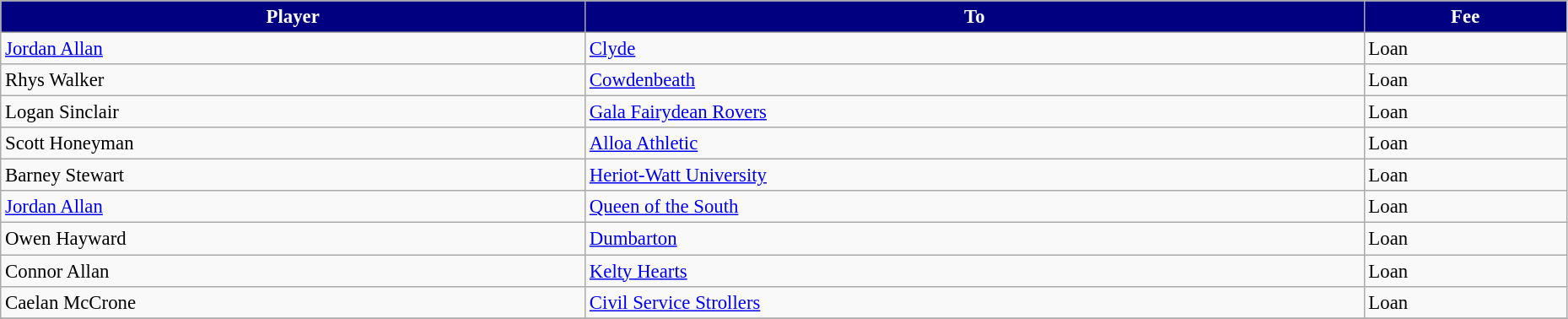<table class="wikitable" style="text-align:left; font-size:95%;width:98%;">
<tr>
<th style="background:navy; color:white;">Player</th>
<th style="background:navy; color:white;">To</th>
<th style="background:navy; color:white;">Fee</th>
</tr>
<tr>
<td> <a href='#'>Jordan Allan</a></td>
<td> <a href='#'>Clyde</a></td>
<td>Loan</td>
</tr>
<tr>
<td> Rhys Walker</td>
<td> <a href='#'>Cowdenbeath</a></td>
<td>Loan</td>
</tr>
<tr>
<td> Logan Sinclair</td>
<td> <a href='#'>Gala Fairydean Rovers</a></td>
<td>Loan</td>
</tr>
<tr>
<td> Scott Honeyman</td>
<td> <a href='#'>Alloa Athletic</a></td>
<td>Loan</td>
</tr>
<tr>
<td> Barney Stewart</td>
<td> <a href='#'>Heriot-Watt University</a></td>
<td>Loan</td>
</tr>
<tr>
<td> <a href='#'>Jordan Allan</a></td>
<td> <a href='#'>Queen of the South</a></td>
<td>Loan</td>
</tr>
<tr>
<td> Owen Hayward</td>
<td> <a href='#'>Dumbarton</a></td>
<td>Loan</td>
</tr>
<tr>
<td> Connor Allan</td>
<td> <a href='#'>Kelty Hearts</a></td>
<td>Loan</td>
</tr>
<tr>
<td> Caelan McCrone</td>
<td> <a href='#'>Civil Service Strollers</a></td>
<td>Loan</td>
</tr>
<tr>
</tr>
</table>
